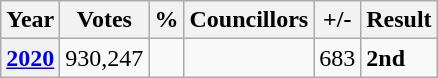<table class=wikitable>
<tr>
<th>Year</th>
<th>Votes</th>
<th>%</th>
<th>Councillors</th>
<th>+/-</th>
<th>Result</th>
</tr>
<tr>
<th><strong><a href='#'>2020</a></strong></th>
<td>930,247</td>
<td></td>
<td></td>
<td> 683</td>
<td><strong>2nd</strong></td>
</tr>
</table>
